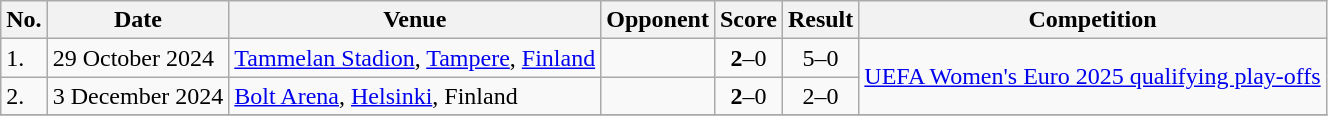<table class="wikitable">
<tr>
<th>No.</th>
<th>Date</th>
<th>Venue</th>
<th>Opponent</th>
<th>Score</th>
<th>Result</th>
<th>Competition</th>
</tr>
<tr>
<td>1.</td>
<td>29 October 2024</td>
<td><a href='#'>Tammelan Stadion</a>, <a href='#'>Tampere</a>, <a href='#'>Finland</a></td>
<td></td>
<td align=center><strong>2</strong>–0</td>
<td align=center>5–0</td>
<td rowspan=2><a href='#'>UEFA Women's Euro 2025 qualifying play-offs</a></td>
</tr>
<tr>
<td>2.</td>
<td>3 December 2024</td>
<td><a href='#'>Bolt Arena</a>, <a href='#'>Helsinki</a>, Finland</td>
<td></td>
<td align=center><strong>2</strong>–0</td>
<td align=center>2–0</td>
</tr>
<tr>
</tr>
</table>
